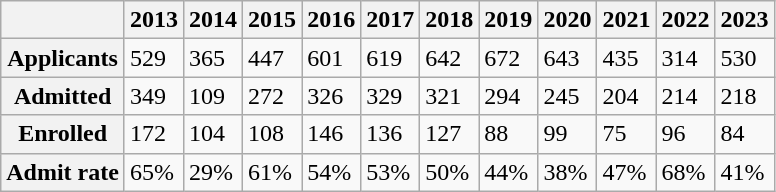<table class="wikitable sortable">
<tr>
<th></th>
<th>2013</th>
<th>2014</th>
<th>2015</th>
<th>2016</th>
<th>2017</th>
<th>2018</th>
<th>2019</th>
<th>2020</th>
<th>2021</th>
<th>2022</th>
<th>2023</th>
</tr>
<tr>
<th>Applicants</th>
<td>529</td>
<td>365</td>
<td>447</td>
<td>601</td>
<td>619</td>
<td>642</td>
<td>672</td>
<td>643</td>
<td>435</td>
<td>314</td>
<td>530</td>
</tr>
<tr>
<th>Admitted</th>
<td>349</td>
<td>109</td>
<td>272</td>
<td>326</td>
<td>329</td>
<td>321</td>
<td>294</td>
<td>245</td>
<td>204</td>
<td>214</td>
<td>218</td>
</tr>
<tr>
<th>Enrolled</th>
<td>172</td>
<td>104</td>
<td>108</td>
<td>146</td>
<td>136</td>
<td>127</td>
<td>88</td>
<td>99</td>
<td>75</td>
<td>96</td>
<td>84</td>
</tr>
<tr>
<th><strong>Admit rate</strong></th>
<td>65%</td>
<td>29%</td>
<td>61%</td>
<td>54%</td>
<td>53%</td>
<td>50%</td>
<td>44%</td>
<td>38%</td>
<td>47%</td>
<td>68%</td>
<td>41%</td>
</tr>
</table>
